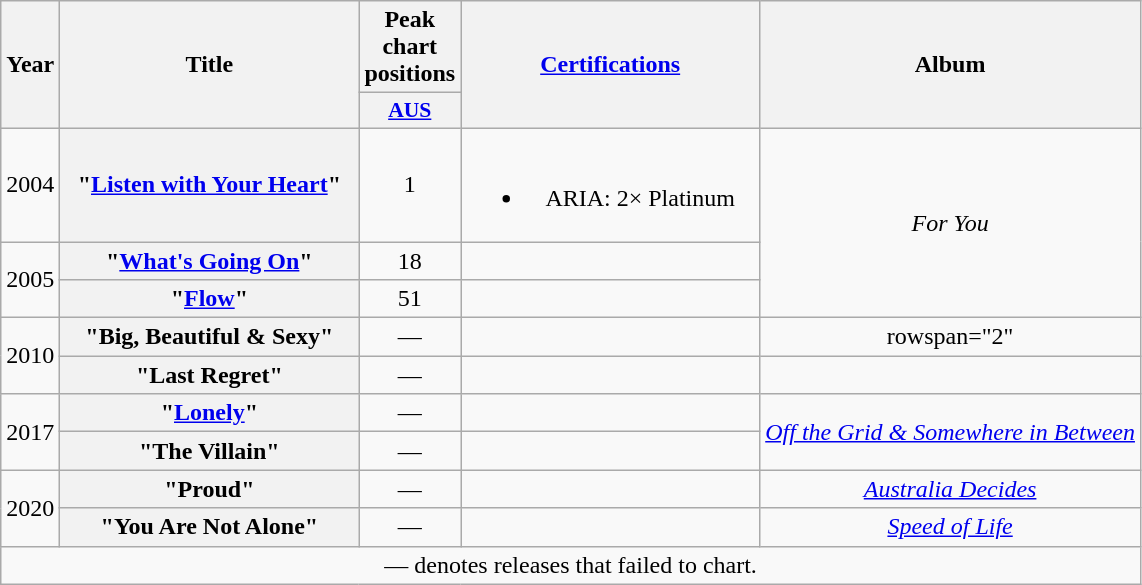<table class="wikitable plainrowheaders" style="text-align:center;">
<tr>
<th scope="col" rowspan="2">Year</th>
<th scope="col" rowspan="2" style="width:12em;">Title</th>
<th scope="col" colspan="1">Peak chart<br>positions</th>
<th scope="col" rowspan="2" style="width:12em;"><a href='#'>Certifications</a></th>
<th scope="col" rowspan="2">Album</th>
</tr>
<tr>
<th style="width:3em; font-size:90%"><a href='#'>AUS</a><br></th>
</tr>
<tr>
<td>2004</td>
<th scope="row">"<a href='#'>Listen with Your Heart</a>"</th>
<td align="center">1</td>
<td align="center"><br><ul><li>ARIA: 2× Platinum</li></ul></td>
<td rowspan="3"><em>For You</em></td>
</tr>
<tr>
<td rowspan="2">2005</td>
<th scope="row">"<a href='#'>What's Going On</a>"</th>
<td align="center">18</td>
<td align="center"></td>
</tr>
<tr>
<th scope="row">"<a href='#'>Flow</a>"</th>
<td align="center">51</td>
<td align="center"></td>
</tr>
<tr>
<td rowspan="2">2010</td>
<th scope="row">"Big, Beautiful & Sexy"</th>
<td align="center">—</td>
<td align="center"></td>
<td>rowspan="2" </td>
</tr>
<tr>
<th scope="row">"Last Regret"</th>
<td align="center">—</td>
<td align="center"></td>
</tr>
<tr>
<td rowspan="2">2017</td>
<th scope="row">"<a href='#'>Lonely</a>"</th>
<td align="center">—</td>
<td align="center"></td>
<td rowspan="2"><em><a href='#'>Off the Grid & Somewhere in Between</a></em></td>
</tr>
<tr>
<th scope="row">"The Villain"</th>
<td align="center">—</td>
<td align="center"></td>
</tr>
<tr>
<td rowspan="2">2020</td>
<th scope="row">"Proud"</th>
<td align="center">—</td>
<td align="center"></td>
<td><em><a href='#'>Australia Decides</a></em></td>
</tr>
<tr>
<th scope="row">"You Are Not Alone" <br></th>
<td align="center">—</td>
<td align="center"></td>
<td><em><a href='#'>Speed of Life</a></em></td>
</tr>
<tr>
<td colspan="6" style="text-align:center;">— denotes releases that failed to chart.</td>
</tr>
</table>
